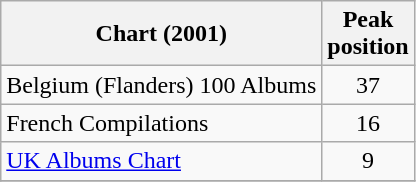<table class="wikitable sortable" border="1">
<tr>
<th scope="col">Chart (2001)</th>
<th scope="col">Peak<br>position</th>
</tr>
<tr>
<td>Belgium (Flanders) 100 Albums</td>
<td style="text-align:center;">37</td>
</tr>
<tr>
<td>French Compilations</td>
<td style="text-align:center;">16</td>
</tr>
<tr>
<td><a href='#'>UK Albums Chart</a></td>
<td style="text-align:center;">9</td>
</tr>
<tr>
</tr>
</table>
